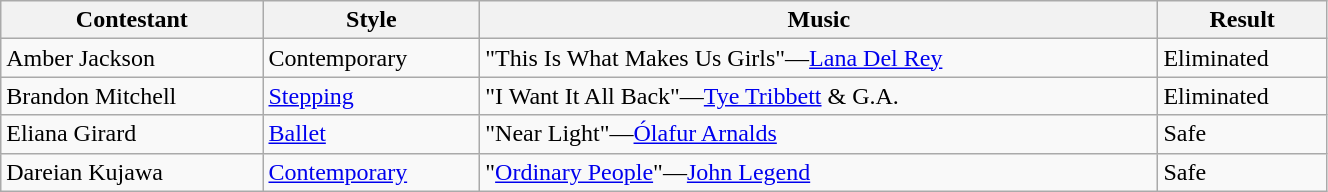<table class="wikitable" style="width:70%;">
<tr>
<th>Contestant</th>
<th>Style</th>
<th>Music</th>
<th>Result</th>
</tr>
<tr>
<td>Amber Jackson</td>
<td>Contemporary</td>
<td>"This Is What Makes Us Girls"—<a href='#'>Lana Del Rey</a></td>
<td>Eliminated</td>
</tr>
<tr>
<td>Brandon Mitchell</td>
<td><a href='#'>Stepping</a></td>
<td>"I Want It All Back"—<a href='#'>Tye Tribbett</a> & G.A.</td>
<td>Eliminated</td>
</tr>
<tr>
<td>Eliana Girard</td>
<td><a href='#'>Ballet</a></td>
<td>"Near Light"—<a href='#'>Ólafur Arnalds</a></td>
<td>Safe</td>
</tr>
<tr>
<td>Dareian Kujawa</td>
<td><a href='#'>Contemporary</a></td>
<td>"<a href='#'>Ordinary People</a>"—<a href='#'>John Legend</a></td>
<td>Safe</td>
</tr>
</table>
